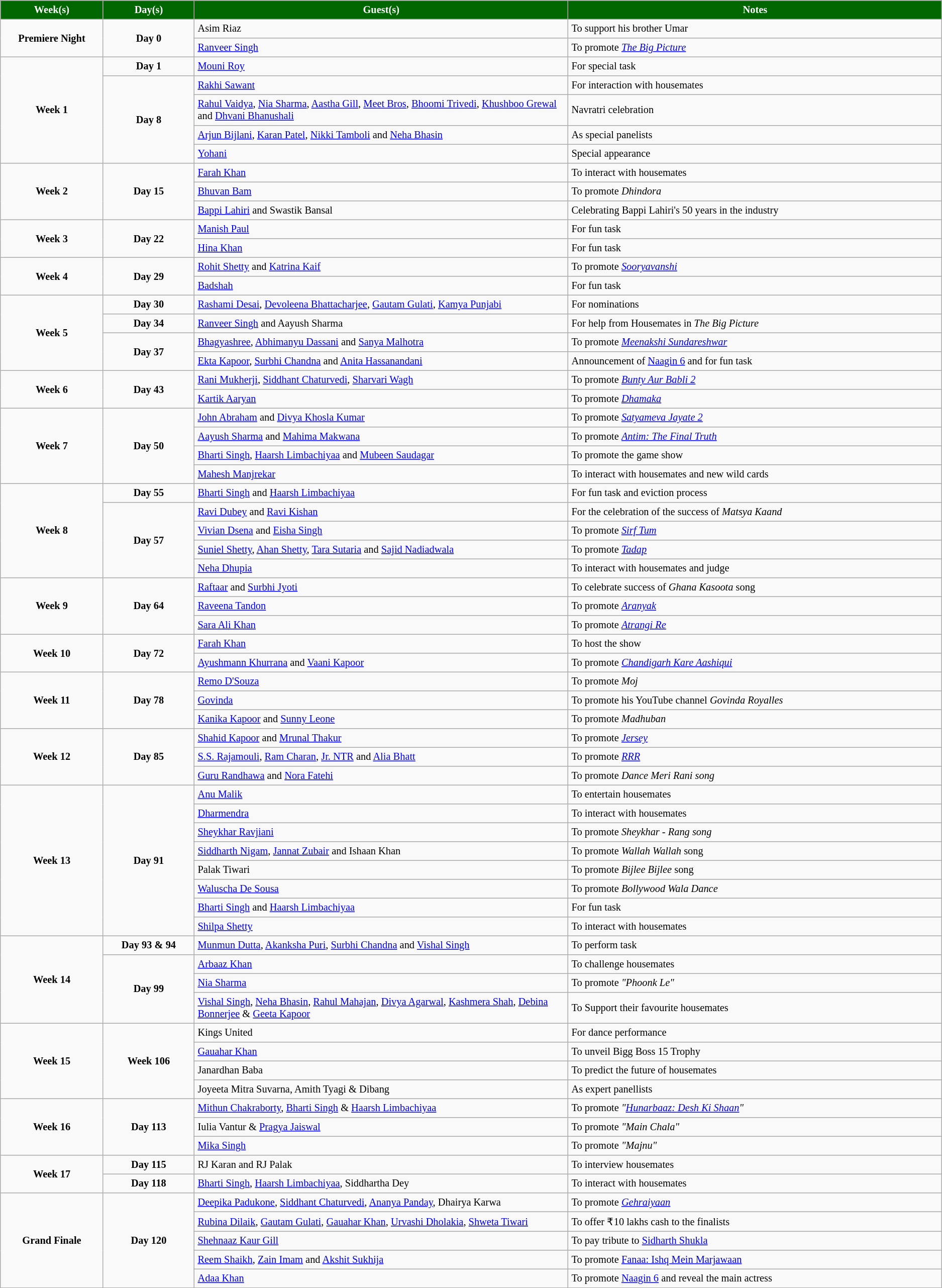<table border="2" cellpadding="4" cellspacing="0" style=";margin: 1em 1em 1em 0;font-size:85%; background: #f9f9f9; border: 1px #aaa solid; border-collapse: collapse;">
<tr>
<th width="2%" style="background:#006600;color:white">Week(s)</th>
<th width="2%" style="background:#006600;color:white">Day(s)</th>
<th width="10%" style="background:#006600;color:white">Guest(s)</th>
<th width="10%" style="background:#006600;color:white">Notes</th>
</tr>
<tr>
<th rowspan="2">Premiere Night</th>
<th rowspan="2">Day 0</th>
<td>Asim Riaz</td>
<td>To support his brother Umar</td>
</tr>
<tr>
<td><a href='#'>Ranveer Singh</a></td>
<td>To promote <em><a href='#'>The Big Picture</a></em></td>
</tr>
<tr>
<th rowspan="5">Week 1</th>
<th>Day 1</th>
<td><a href='#'>Mouni Roy</a></td>
<td>For special task</td>
</tr>
<tr>
<th rowspan="4">Day 8</th>
<td><a href='#'>Rakhi Sawant</a></td>
<td>For interaction with housemates</td>
</tr>
<tr>
<td><a href='#'>Rahul Vaidya</a>, <a href='#'>Nia Sharma</a>, <a href='#'>Aastha Gill</a>, <a href='#'>Meet Bros</a>, <a href='#'>Bhoomi Trivedi</a>, <a href='#'>Khushboo Grewal</a> and <a href='#'>Dhvani Bhanushali</a></td>
<td>Navratri celebration</td>
</tr>
<tr>
<td><a href='#'>Arjun Bijlani</a>, <a href='#'>Karan Patel</a>, <a href='#'>Nikki Tamboli</a> and <a href='#'>Neha Bhasin</a></td>
<td>As special panelists</td>
</tr>
<tr>
<td><a href='#'>Yohani</a></td>
<td>Special appearance</td>
</tr>
<tr>
<th rowspan="3">Week 2</th>
<th rowspan="3">Day 15</th>
<td><a href='#'>Farah Khan</a></td>
<td>To interact with housemates</td>
</tr>
<tr>
<td><a href='#'>Bhuvan Bam</a></td>
<td>To promote <em>Dhindora</em></td>
</tr>
<tr>
<td><a href='#'>Bappi Lahiri</a> and Swastik Bansal</td>
<td>Celebrating Bappi Lahiri's 50 years in the industry</td>
</tr>
<tr>
<th rowspan="2">Week 3</th>
<th rowspan="2">Day 22</th>
<td><a href='#'>Manish Paul</a></td>
<td>For fun task</td>
</tr>
<tr>
<td><a href='#'>Hina Khan</a></td>
<td>For fun task</td>
</tr>
<tr>
<th rowspan="2">Week 4</th>
<th rowspan="2">Day 29</th>
<td><a href='#'>Rohit Shetty</a> and <a href='#'>Katrina Kaif</a></td>
<td>To promote <em><a href='#'>Sooryavanshi</a></em></td>
</tr>
<tr>
<td><a href='#'>Badshah</a></td>
<td>For fun task</td>
</tr>
<tr>
<th rowspan=4>Week 5</th>
<th>Day 30</th>
<td><a href='#'>Rashami Desai</a>, <a href='#'>Devoleena Bhattacharjee</a>, <a href='#'>Gautam Gulati</a>, <a href='#'>Kamya Punjabi</a></td>
<td>For nominations</td>
</tr>
<tr>
<th>Day 34</th>
<td><a href='#'>Ranveer Singh</a> and Aayush Sharma</td>
<td>For help from Housemates in <em>The Big Picture</em></td>
</tr>
<tr>
<th rowspan=2>Day 37</th>
<td><a href='#'>Bhagyashree</a>, <a href='#'>Abhimanyu Dassani</a> and <a href='#'>Sanya Malhotra</a></td>
<td>To promote <em><a href='#'>Meenakshi Sundareshwar</a></em></td>
</tr>
<tr>
<td><a href='#'>Ekta Kapoor</a>, <a href='#'>Surbhi Chandna</a> and <a href='#'>Anita Hassanandani</a></td>
<td>Announcement of <a href='#'>Naagin 6</a> and for fun task</td>
</tr>
<tr>
<th rowspan=2>Week 6</th>
<th rowspan=2>Day 43</th>
<td><a href='#'>Rani Mukherji</a>, <a href='#'>Siddhant Chaturvedi</a>, <a href='#'>Sharvari Wagh</a></td>
<td>To promote <em><a href='#'>Bunty Aur Babli 2</a></em></td>
</tr>
<tr>
<td><a href='#'>Kartik Aaryan</a></td>
<td>To promote <a href='#'><em>Dhamaka</em></a></td>
</tr>
<tr>
<th rowspan=4>Week 7</th>
<th rowspan=4>Day 50</th>
<td><a href='#'>John Abraham</a> and <a href='#'>Divya Khosla Kumar</a></td>
<td>To promote <em><a href='#'>Satyameva Jayate 2</a></em></td>
</tr>
<tr>
<td><a href='#'>Aayush Sharma</a> and <a href='#'>Mahima Makwana</a></td>
<td>To promote <em><a href='#'>Antim: The Final Truth</a></em></td>
</tr>
<tr>
<td><a href='#'>Bharti Singh</a>, <a href='#'>Haarsh Limbachiyaa</a> and <a href='#'>Mubeen Saudagar</a></td>
<td>To promote the game show</td>
</tr>
<tr>
<td><a href='#'>Mahesh Manjrekar</a></td>
<td>To interact with housemates and new wild cards</td>
</tr>
<tr>
<th rowspan="5">Week 8</th>
<th>Day 55</th>
<td><a href='#'>Bharti Singh</a> and <a href='#'>Haarsh Limbachiyaa</a></td>
<td>For fun task and eviction process</td>
</tr>
<tr>
<th rowspan="4">Day 57</th>
<td><a href='#'>Ravi Dubey</a> and <a href='#'>Ravi Kishan</a></td>
<td>For the celebration of the success of <em>Matsya Kaand</em></td>
</tr>
<tr>
<td><a href='#'>Vivian Dsena</a> and <a href='#'>Eisha Singh</a></td>
<td>To promote <a href='#'><em>Sirf Tum</em></a></td>
</tr>
<tr>
<td><a href='#'>Suniel Shetty</a>, <a href='#'>Ahan Shetty</a>, <a href='#'>Tara Sutaria</a> and <a href='#'>Sajid Nadiadwala</a></td>
<td>To promote <a href='#'><em>Tadap</em></a></td>
</tr>
<tr>
<td><a href='#'>Neha Dhupia</a></td>
<td>To interact with housemates and judge</td>
</tr>
<tr>
<th rowspan="3">Week 9</th>
<th rowspan="3">Day 64</th>
<td><a href='#'>Raftaar</a> and <a href='#'>Surbhi Jyoti</a></td>
<td>To celebrate success of <em>Ghana Kasoota</em> song</td>
</tr>
<tr>
<td><a href='#'>Raveena Tandon</a></td>
<td>To promote <em><a href='#'>Aranyak</a></em></td>
</tr>
<tr>
<td><a href='#'>Sara Ali Khan</a></td>
<td>To promote <em><a href='#'>Atrangi Re</a></em></td>
</tr>
<tr>
<th rowspan="2">Week 10</th>
<th rowspan="2">Day 72</th>
<td><a href='#'>Farah Khan</a></td>
<td>To host the show</td>
</tr>
<tr>
<td><a href='#'>Ayushmann Khurrana</a> and <a href='#'>Vaani Kapoor</a></td>
<td>To promote <em><a href='#'>Chandigarh Kare Aashiqui</a></em></td>
</tr>
<tr>
<th rowspan="3">Week 11</th>
<th rowspan="3">Day 78</th>
<td><a href='#'>Remo D'Souza</a></td>
<td>To promote <em>Moj</em></td>
</tr>
<tr>
<td><a href='#'>Govinda</a></td>
<td>To promote his YouTube channel <em>Govinda Royalles</em></td>
</tr>
<tr>
<td><a href='#'>Kanika Kapoor</a> and <a href='#'>Sunny Leone</a></td>
<td>To promote <em>Madhuban</em></td>
</tr>
<tr>
<th rowspan="3">Week 12</th>
<th rowspan="3">Day 85</th>
<td><a href='#'>Shahid Kapoor</a> and <a href='#'>Mrunal Thakur</a></td>
<td>To promote <em><a href='#'>Jersey</a></em></td>
</tr>
<tr>
<td><a href='#'>S.S. Rajamouli</a>, <a href='#'>Ram Charan</a>, <a href='#'>Jr. NTR</a> and <a href='#'>Alia Bhatt</a></td>
<td>To promote <em><a href='#'>RRR</a></em></td>
</tr>
<tr>
<td><a href='#'>Guru Randhawa</a> and <a href='#'>Nora Fatehi</a></td>
<td>To promote <em>Dance Meri Rani song</em></td>
</tr>
<tr>
<th rowspan="8">Week 13</th>
<th rowspan="8">Day 91</th>
<td><a href='#'>Anu Malik</a></td>
<td>To entertain housemates</td>
</tr>
<tr>
<td><a href='#'>Dharmendra</a></td>
<td>To interact with housemates</td>
</tr>
<tr>
<td><a href='#'>Sheykhar Ravjiani</a></td>
<td>To promote <em>Sheykhar - Rang song</em></td>
</tr>
<tr>
<td><a href='#'>Siddharth Nigam</a>, <a href='#'>Jannat Zubair</a> and Ishaan Khan</td>
<td>To promote <em>Wallah Wallah</em> song</td>
</tr>
<tr>
<td>Palak Tiwari</td>
<td>To promote <em>Bijlee Bijlee</em> song</td>
</tr>
<tr>
<td><a href='#'>Waluscha De Sousa</a></td>
<td>To promote <em>Bollywood Wala Dance</em></td>
</tr>
<tr>
<td><a href='#'>Bharti Singh</a> and <a href='#'>Haarsh Limbachiyaa</a></td>
<td>For fun task</td>
</tr>
<tr>
<td><a href='#'>Shilpa Shetty</a></td>
<td>To interact with housemates</td>
</tr>
<tr>
<th rowspan="4">Week 14</th>
<th>Day 93 & 94</th>
<td><a href='#'>Munmun Dutta</a>, <a href='#'>Akanksha Puri</a>, <a href='#'>Surbhi Chandna</a> and <a href='#'>Vishal Singh</a></td>
<td>To perform task</td>
</tr>
<tr>
<th rowspan="3">Day 99</th>
<td><a href='#'>Arbaaz Khan</a></td>
<td>To challenge housemates</td>
</tr>
<tr>
<td><a href='#'>Nia Sharma</a></td>
<td>To promote <em>"Phoonk Le"</em></td>
</tr>
<tr>
<td><a href='#'>Vishal Singh</a>, <a href='#'>Neha Bhasin</a>, <a href='#'>Rahul Mahajan</a>, <a href='#'>Divya Agarwal</a>, <a href='#'>Kashmera Shah</a>, <a href='#'>Debina Bonnerjee</a> & <a href='#'>Geeta Kapoor</a></td>
<td>To Support their favourite housemates</td>
</tr>
<tr>
<th rowspan="4">Week 15</th>
<th rowspan="4">Week 106</th>
<td>Kings United</td>
<td>For dance performance</td>
</tr>
<tr>
<td><a href='#'>Gauahar Khan</a></td>
<td>To unveil Bigg Boss 15 Trophy</td>
</tr>
<tr>
<td>Janardhan Baba</td>
<td>To predict the future of housemates</td>
</tr>
<tr>
<td>Joyeeta Mitra Suvarna, Amith Tyagi & Dibang</td>
<td>As expert panellists</td>
</tr>
<tr>
<th rowspan="3">Week 16</th>
<th rowspan="3">Day 113</th>
<td><a href='#'>Mithun Chakraborty</a>, <a href='#'>Bharti Singh</a> & <a href='#'>Haarsh Limbachiyaa</a></td>
<td>To promote <em>"<a href='#'>Hunarbaaz: Desh Ki Shaan</a>"</em></td>
</tr>
<tr>
<td>Iulia Vantur & <a href='#'>Pragya Jaiswal</a></td>
<td>To promote <em>"Main Chala"</em></td>
</tr>
<tr>
<td><a href='#'>Mika Singh</a></td>
<td>To promote <em>"Majnu"</em></td>
</tr>
<tr>
<th rowspan="2">Week 17</th>
<th>Day 115</th>
<td>RJ Karan and RJ Palak</td>
<td>To interview housemates</td>
</tr>
<tr>
<th>Day 118</th>
<td><a href='#'>Bharti Singh</a>, <a href='#'>Haarsh Limbachiyaa</a>, Siddhartha Dey</td>
<td>To interact with housemates</td>
</tr>
<tr>
<th rowspan="5">Grand Finale</th>
<th rowspan="5">Day 120</th>
<td><a href='#'>Deepika Padukone</a>, <a href='#'>Siddhant Chaturvedi</a>, <a href='#'>Ananya Panday</a>, Dhairya Karwa</td>
<td>To promote <a href='#'><em>Gehraiyaan</em></a></td>
</tr>
<tr>
<td><a href='#'>Rubina Dilaik</a>, <a href='#'>Gautam Gulati</a>, <a href='#'>Gauahar Khan</a>, <a href='#'>Urvashi Dholakia</a>, <a href='#'>Shweta Tiwari</a></td>
<td>To offer ₹10 lakhs cash to the finalists</td>
</tr>
<tr>
<td><a href='#'>Shehnaaz Kaur Gill</a></td>
<td>To pay tribute to <a href='#'>Sidharth Shukla</a></td>
</tr>
<tr>
<td><a href='#'>Reem Shaikh</a>, <a href='#'>Zain Imam</a> and <a href='#'>Akshit Sukhija</a></td>
<td>To promote <a href='#'>Fanaa: Ishq Mein Marjawaan</a></td>
</tr>
<tr>
<td><a href='#'>Adaa Khan</a></td>
<td>To promote <a href='#'>Naagin 6</a> and reveal the main actress</td>
</tr>
</table>
